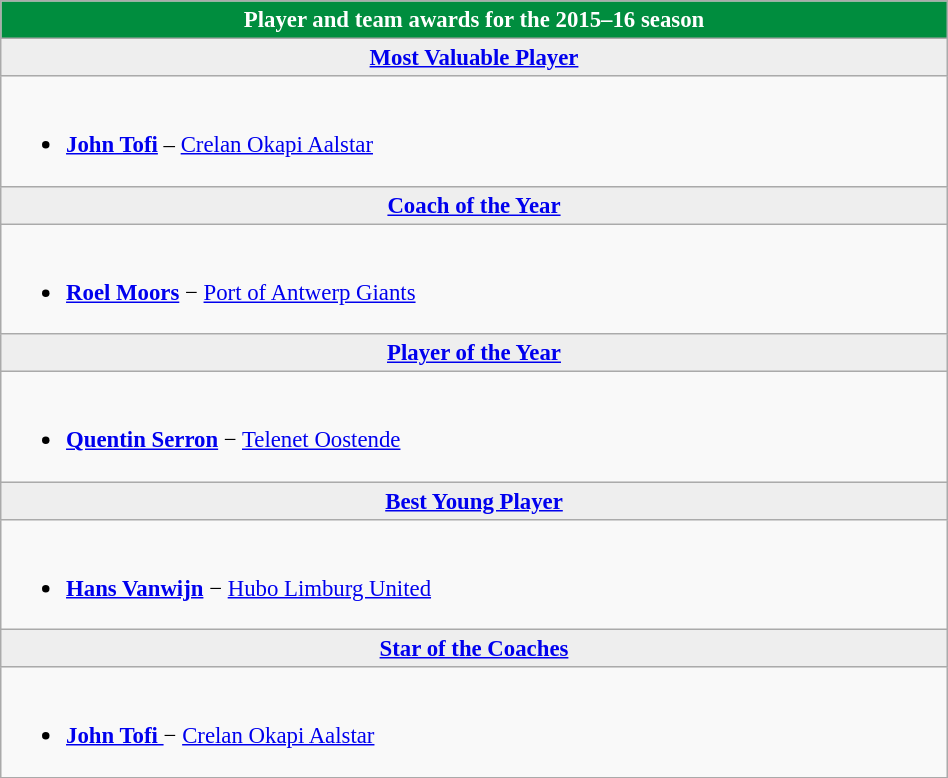<table class="wikitable"  style="width:50%; font-size:95%;">
<tr>
<th style="background:#008d3e; color:#fff;">Player and team awards for the 2015–16 season</th>
</tr>
<tr>
<th style="background:#eee; color:#fff;"><a href='#'>Most Valuable Player</a></th>
</tr>
<tr>
<td valign="top"><br><ul><li> <strong><a href='#'>John Tofi</a></strong> – <a href='#'>Crelan Okapi Aalstar</a></li></ul></td>
</tr>
<tr>
<th style="background:#eee;"><a href='#'>Coach of the Year</a></th>
</tr>
<tr>
<td valign="top"><br><ul><li> <strong><a href='#'>Roel Moors</a></strong> − <a href='#'>Port of Antwerp Giants</a></li></ul></td>
</tr>
<tr>
<th style="background:#eee;"><a href='#'>Player of the Year</a></th>
</tr>
<tr>
<td valign="top"><br><ul><li><strong> <a href='#'>Quentin Serron</a></strong> − <a href='#'>Telenet Oostende</a></li></ul></td>
</tr>
<tr>
<th style="background:#eee;"><a href='#'>Best Young Player</a></th>
</tr>
<tr>
<td valign="top"><br><ul><li> <strong><a href='#'>Hans Vanwijn</a></strong> − <a href='#'>Hubo Limburg United</a></li></ul></td>
</tr>
<tr>
<th style="background:#eee;"><a href='#'>Star of the Coaches</a></th>
</tr>
<tr>
<td valign="top"><br><ul><li><strong> <a href='#'>John Tofi </a></strong> − <a href='#'>Crelan Okapi Aalstar</a></li></ul></td>
</tr>
</table>
